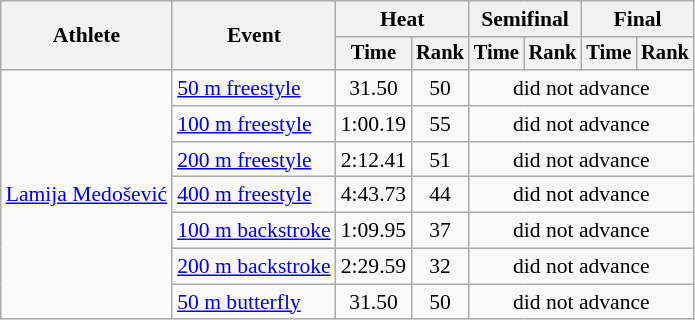<table class=wikitable style="font-size:90%">
<tr>
<th rowspan="2">Athlete</th>
<th rowspan="2">Event</th>
<th colspan="2">Heat</th>
<th colspan="2">Semifinal</th>
<th colspan="2">Final</th>
</tr>
<tr style="font-size:95%">
<th>Time</th>
<th>Rank</th>
<th>Time</th>
<th>Rank</th>
<th>Time</th>
<th>Rank</th>
</tr>
<tr align=center>
<td align=left rowspan=7><a href='#'>Lamija Medošević</a></td>
<td align=left><a href='#'>50 m freestyle</a></td>
<td>31.50</td>
<td>50</td>
<td colspan="4">did not advance</td>
</tr>
<tr align=center>
<td align=left><a href='#'>100 m freestyle</a></td>
<td>1:00.19</td>
<td>55</td>
<td colspan="4">did not advance</td>
</tr>
<tr align=center>
<td align=left><a href='#'>200 m freestyle</a></td>
<td>2:12.41</td>
<td>51</td>
<td colspan="4">did not advance</td>
</tr>
<tr align=center>
<td align=left><a href='#'>400 m freestyle</a></td>
<td>4:43.73</td>
<td>44</td>
<td colspan="4">did not advance</td>
</tr>
<tr align=center>
<td align=left><a href='#'>100 m backstroke</a></td>
<td>1:09.95</td>
<td>37</td>
<td colspan="4">did not advance</td>
</tr>
<tr align=center>
<td align=left><a href='#'>200 m backstroke</a></td>
<td>2:29.59</td>
<td>32</td>
<td colspan="4">did not advance</td>
</tr>
<tr align=center>
<td align=left><a href='#'>50 m butterfly</a></td>
<td>31.50</td>
<td>50</td>
<td colspan="4">did not advance</td>
</tr>
</table>
